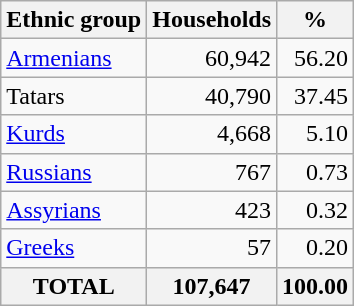<table class="wikitable sortable">
<tr>
<th>Ethnic group</th>
<th>Households</th>
<th>%</th>
</tr>
<tr>
<td><a href='#'>Armenians</a></td>
<td align="right">60,942</td>
<td align="right">56.20</td>
</tr>
<tr>
<td>Tatars</td>
<td align="right">40,790</td>
<td align="right">37.45</td>
</tr>
<tr>
<td><a href='#'>Kurds</a></td>
<td align="right">4,668</td>
<td align="right">5.10</td>
</tr>
<tr>
<td><a href='#'>Russians</a></td>
<td align="right">767</td>
<td align="right">0.73</td>
</tr>
<tr>
<td><a href='#'>Assyrians</a></td>
<td align="right">423</td>
<td align="right">0.32</td>
</tr>
<tr>
<td><a href='#'>Greeks</a></td>
<td align="right">57</td>
<td align="right">0.20</td>
</tr>
<tr>
<th>TOTAL</th>
<th>107,647</th>
<th>100.00</th>
</tr>
</table>
